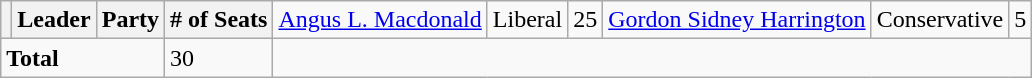<table class="wikitable">
<tr>
<th></th>
<th>Leader</th>
<th>Party</th>
<th># of Seats<br></th>
<td><a href='#'>Angus L. Macdonald</a></td>
<td>Liberal</td>
<td>25<br></td>
<td><a href='#'>Gordon Sidney Harrington</a></td>
<td>Conservative</td>
<td>5</td>
</tr>
<tr>
<td colspan="3"><strong>Total</strong></td>
<td>30</td>
</tr>
</table>
